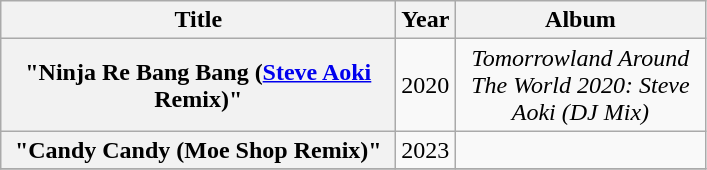<table class="wikitable plainrowheaders" style="text-align:center;">
<tr>
<th scope="col" style="width:16em;">Title</th>
<th scope="col" style="width:2em;">Year</th>
<th scope="col" style="width:10em;">Album</th>
</tr>
<tr>
<th scope="row">"Ninja Re Bang Bang (<a href='#'>Steve Aoki</a> Remix)"</th>
<td>2020</td>
<td><em>Tomorrowland Around The World 2020: Steve Aoki (DJ Mix)</em></td>
</tr>
<tr>
<th scope="row">"Candy Candy (Moe Shop Remix)"</th>
<td>2023</td>
<td></td>
</tr>
<tr>
</tr>
</table>
